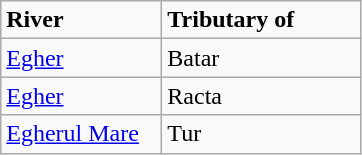<table class="wikitable">
<tr>
<td width="100pt"><strong>River</strong></td>
<td width="125pt"><strong>Tributary of</strong></td>
</tr>
<tr>
<td><a href='#'>Egher</a></td>
<td>Batar</td>
</tr>
<tr>
<td><a href='#'>Egher</a></td>
<td>Racta</td>
</tr>
<tr>
<td><a href='#'>Egherul Mare</a></td>
<td>Tur</td>
</tr>
</table>
